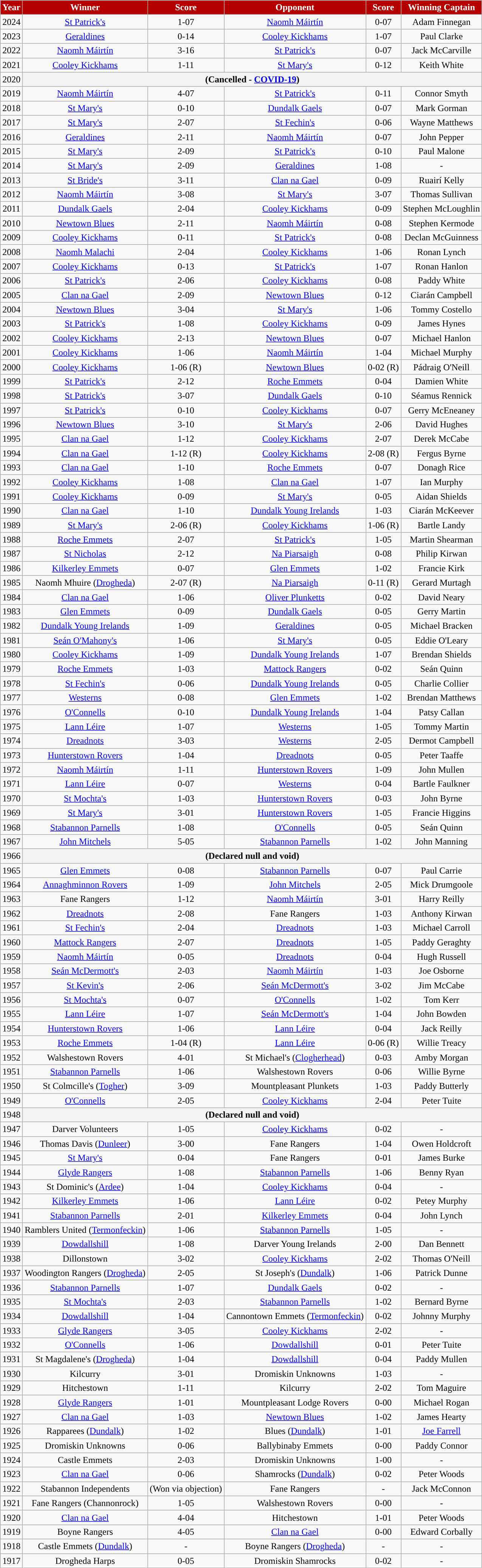<table class="wikitable" style="text-align:center;">
<tr>
<th style="background:#B60000;color:white">Year</th>
<th style="background:#B60000;color:white">Winner</th>
<th style="background:#B60000;color:white">Score</th>
<th style="background:#B60000;color:white">Opponent</th>
<th style="background:#B60000;color:white">Score</th>
<th style="background:#B60000;color:white">Winning Captain</th>
</tr>
<tr>
<td>2024</td>
<td><a href='#'>St Patrick's</a></td>
<td>1-07</td>
<td><a href='#'>Naomh Máirtín</a></td>
<td>0-07</td>
<td>Adam Finnegan</td>
</tr>
<tr>
<td>2023</td>
<td><a href='#'>Geraldines</a></td>
<td>0-14</td>
<td><a href='#'>Cooley Kickhams</a></td>
<td>1-07</td>
<td>Paul Clarke</td>
</tr>
<tr>
<td>2022</td>
<td><a href='#'>Naomh Máirtín</a></td>
<td>3-16</td>
<td><a href='#'>St Patrick's</a></td>
<td>0-07</td>
<td>Jack McCarville</td>
</tr>
<tr>
<td>2021</td>
<td><a href='#'>Cooley Kickhams</a></td>
<td>1-11</td>
<td><a href='#'>St Mary's</a></td>
<td>0-12</td>
<td>Keith White</td>
</tr>
<tr>
<td>2020</td>
<th colspan=5 align=center>(Cancelled - <a href='#'>COVID-19</a>)</th>
</tr>
<tr>
<td>2019</td>
<td><a href='#'>Naomh Máirtín</a></td>
<td>4-07</td>
<td><a href='#'>St Patrick's</a></td>
<td>0-11</td>
<td>Connor Smyth</td>
</tr>
<tr>
<td>2018</td>
<td><a href='#'>St Mary's</a></td>
<td>0-10</td>
<td><a href='#'>Dundalk Gaels</a></td>
<td>0-07</td>
<td>Mark Gorman</td>
</tr>
<tr>
<td>2017</td>
<td><a href='#'>St Mary's</a></td>
<td>2-07</td>
<td><a href='#'>St Fechin's</a></td>
<td>0-06</td>
<td>Wayne Matthews</td>
</tr>
<tr>
<td>2016</td>
<td><a href='#'>Geraldines</a></td>
<td>2-11</td>
<td><a href='#'>Naomh Máirtín</a></td>
<td>0-07</td>
<td>John Pepper</td>
</tr>
<tr>
<td>2015</td>
<td><a href='#'>St Mary's</a></td>
<td>2-09</td>
<td><a href='#'>St Patrick's</a></td>
<td>0-10</td>
<td>Paul Malone</td>
</tr>
<tr>
<td>2014</td>
<td><a href='#'>St Mary's</a></td>
<td>2-09</td>
<td><a href='#'>Geraldines</a></td>
<td>1-08</td>
<td>-</td>
</tr>
<tr>
<td>2013</td>
<td><a href='#'>St Bride's</a></td>
<td>3-11</td>
<td><a href='#'>Clan na Gael</a></td>
<td>0-09</td>
<td>Ruairí Kelly</td>
</tr>
<tr>
<td>2012</td>
<td><a href='#'>Naomh Máirtín</a></td>
<td>3-08</td>
<td><a href='#'>St Mary's</a></td>
<td>3-07</td>
<td>Thomas Sullivan</td>
</tr>
<tr>
<td>2011</td>
<td><a href='#'>Dundalk Gaels</a></td>
<td>2-04</td>
<td><a href='#'>Cooley Kickhams</a></td>
<td>0-09</td>
<td>Stephen McLoughlin</td>
</tr>
<tr>
<td>2010</td>
<td><a href='#'>Newtown Blues</a></td>
<td>2-11</td>
<td><a href='#'>Naomh Máirtín</a></td>
<td>0-08</td>
<td>Stephen Kermode</td>
</tr>
<tr>
<td>2009</td>
<td><a href='#'>Cooley Kickhams</a></td>
<td>0-11</td>
<td><a href='#'>St Patrick's</a></td>
<td>0-08</td>
<td>Declan McGuinness</td>
</tr>
<tr>
<td>2008</td>
<td><a href='#'>Naomh Malachi</a></td>
<td>2-04</td>
<td><a href='#'>Cooley Kickhams</a></td>
<td>1-06</td>
<td>Ronan Lynch</td>
</tr>
<tr>
<td>2007</td>
<td><a href='#'>Cooley Kickhams</a></td>
<td>0-13</td>
<td><a href='#'>St Patrick's</a></td>
<td>1-07</td>
<td>Ronan Hanlon</td>
</tr>
<tr>
<td>2006</td>
<td><a href='#'>St Patrick's</a></td>
<td>2-06</td>
<td><a href='#'>Cooley Kickhams</a></td>
<td>0-08</td>
<td>Paddy White</td>
</tr>
<tr>
<td>2005</td>
<td><a href='#'>Clan na Gael</a></td>
<td>2-09</td>
<td><a href='#'>Newtown Blues</a></td>
<td>0-12</td>
<td>Ciarán Campbell</td>
</tr>
<tr>
<td>2004</td>
<td><a href='#'>Newtown Blues</a></td>
<td>3-04</td>
<td><a href='#'>St Mary's</a></td>
<td>1-06</td>
<td>Tommy Costello</td>
</tr>
<tr>
<td>2003</td>
<td><a href='#'>St Patrick's</a></td>
<td>1-08</td>
<td><a href='#'>Cooley Kickhams</a></td>
<td>0-09</td>
<td>James Hynes</td>
</tr>
<tr>
<td>2002</td>
<td><a href='#'>Cooley Kickhams</a></td>
<td>2-13</td>
<td><a href='#'>Newtown Blues</a></td>
<td>0-07</td>
<td>Michael Hanlon</td>
</tr>
<tr>
<td>2001</td>
<td><a href='#'>Cooley Kickhams</a></td>
<td>1-06</td>
<td><a href='#'>Naomh Máirtín</a></td>
<td>1-04</td>
<td>Michael Murphy</td>
</tr>
<tr>
<td>2000</td>
<td><a href='#'>Cooley Kickhams</a></td>
<td>1-06 (R)</td>
<td><a href='#'>Newtown Blues</a></td>
<td>0-02 (R)</td>
<td>Pádraig O'Neill</td>
</tr>
<tr>
<td>1999</td>
<td><a href='#'>St Patrick's</a></td>
<td>2-12</td>
<td><a href='#'>Roche Emmets</a></td>
<td>0-04</td>
<td>Damien White</td>
</tr>
<tr>
<td>1998</td>
<td><a href='#'>St Patrick's</a></td>
<td>3-07</td>
<td><a href='#'>Dundalk Gaels</a></td>
<td>0-10</td>
<td>Séamus Rennick</td>
</tr>
<tr>
<td>1997</td>
<td><a href='#'>St Patrick's</a></td>
<td>0-10</td>
<td><a href='#'>Cooley Kickhams</a></td>
<td>0-07</td>
<td>Gerry McEneaney</td>
</tr>
<tr>
<td>1996</td>
<td><a href='#'>Newtown Blues</a></td>
<td>3-10</td>
<td><a href='#'>St Mary's</a></td>
<td>2-06</td>
<td>David Hughes</td>
</tr>
<tr>
<td>1995</td>
<td><a href='#'>Clan na Gael</a></td>
<td>1-12</td>
<td><a href='#'>Cooley Kickhams</a></td>
<td>2-07</td>
<td>Derek McCabe</td>
</tr>
<tr>
<td>1994</td>
<td><a href='#'>Clan na Gael</a></td>
<td>1-12 (R)</td>
<td><a href='#'>Cooley Kickhams</a></td>
<td>2-08 (R)</td>
<td>Fergus Byrne</td>
</tr>
<tr>
<td>1993</td>
<td><a href='#'>Clan na Gael</a></td>
<td>1-10</td>
<td><a href='#'>Roche Emmets</a></td>
<td>0-07</td>
<td>Donagh Rice</td>
</tr>
<tr>
<td>1992</td>
<td><a href='#'>Cooley Kickhams</a></td>
<td>1-08</td>
<td><a href='#'>Clan na Gael</a></td>
<td>1-07</td>
<td>Ian Murphy</td>
</tr>
<tr>
<td>1991</td>
<td><a href='#'>Cooley Kickhams</a></td>
<td>0-09</td>
<td><a href='#'>St Mary's</a></td>
<td>0-05</td>
<td>Aidan Shields</td>
</tr>
<tr>
<td>1990</td>
<td><a href='#'>Clan na Gael</a></td>
<td>1-10</td>
<td><a href='#'>Dundalk Young Irelands</a></td>
<td>1-03</td>
<td>Ciarán McKeever</td>
</tr>
<tr>
<td>1989</td>
<td><a href='#'>St Mary's</a></td>
<td>2-06 (R)</td>
<td><a href='#'>Cooley Kickhams</a></td>
<td>1-06 (R)</td>
<td>Bartle Landy</td>
</tr>
<tr>
<td>1988</td>
<td><a href='#'>Roche Emmets</a></td>
<td>2-07</td>
<td><a href='#'>St Patrick's</a></td>
<td>1-05</td>
<td>Martin Shearman</td>
</tr>
<tr>
<td>1987</td>
<td><a href='#'>St Nicholas</a></td>
<td>2-12</td>
<td><a href='#'>Na Piarsaigh</a></td>
<td>0-08</td>
<td>Philip Kirwan</td>
</tr>
<tr>
<td>1986</td>
<td><a href='#'>Kilkerley Emmets</a></td>
<td>0-07</td>
<td><a href='#'>Glen Emmets</a></td>
<td>1-02</td>
<td>Francie Kirk</td>
</tr>
<tr>
<td>1985</td>
<td>Naomh Mhuire (<a href='#'>Drogheda</a>)</td>
<td>2-07 (R)</td>
<td><a href='#'>Na Piarsaigh</a></td>
<td>0-11 (R)</td>
<td>Gerard Murtagh</td>
</tr>
<tr>
<td>1984</td>
<td><a href='#'>Clan na Gael</a></td>
<td>1-06</td>
<td><a href='#'>Oliver Plunketts</a></td>
<td>0-02</td>
<td>David Neary</td>
</tr>
<tr>
<td>1983</td>
<td><a href='#'>Glen Emmets</a></td>
<td>0-09</td>
<td><a href='#'>Dundalk Gaels</a></td>
<td>0-05</td>
<td>Gerry Martin</td>
</tr>
<tr>
<td>1982</td>
<td><a href='#'>Dundalk Young Irelands</a></td>
<td>1-09</td>
<td><a href='#'>Geraldines</a></td>
<td>0-05</td>
<td>Michael Bracken</td>
</tr>
<tr>
<td>1981</td>
<td><a href='#'>Seán O'Mahony's</a></td>
<td>1-06</td>
<td><a href='#'>St Mary's</a></td>
<td>0-05</td>
<td>Eddie O'Leary</td>
</tr>
<tr>
<td>1980</td>
<td><a href='#'>Cooley Kickhams</a></td>
<td>1-09</td>
<td><a href='#'>Dundalk Young Irelands</a></td>
<td>1-07</td>
<td>Brendan Shields</td>
</tr>
<tr>
<td>1979</td>
<td><a href='#'>Roche Emmets</a></td>
<td>1-03</td>
<td><a href='#'>Mattock Rangers</a></td>
<td>0-02</td>
<td>Seán Quinn</td>
</tr>
<tr>
<td>1978</td>
<td><a href='#'>St Fechin's</a></td>
<td>0-06</td>
<td><a href='#'>Dundalk Young Irelands</a></td>
<td>0-05</td>
<td>Charlie Collier</td>
</tr>
<tr>
<td>1977</td>
<td><a href='#'>Westerns</a></td>
<td>0-08</td>
<td><a href='#'>Glen Emmets</a></td>
<td>1-02</td>
<td>Brendan Matthews</td>
</tr>
<tr>
<td>1976</td>
<td><a href='#'>O'Connells</a></td>
<td>0-10</td>
<td><a href='#'>Dundalk Young Irelands</a></td>
<td>1-04</td>
<td>Patsy Callan</td>
</tr>
<tr>
<td>1975 </td>
<td><a href='#'>Lann Léire</a></td>
<td>1-07</td>
<td><a href='#'>Westerns</a></td>
<td>1-05</td>
<td>Tommy Martin</td>
</tr>
<tr>
<td>1974</td>
<td><a href='#'>Dreadnots</a></td>
<td>3-03</td>
<td><a href='#'>Westerns</a></td>
<td>2-05</td>
<td>Dermot Campbell</td>
</tr>
<tr>
<td>1973</td>
<td><a href='#'>Hunterstown Rovers</a></td>
<td>1-04</td>
<td><a href='#'>Dreadnots</a></td>
<td>0-05</td>
<td>Peter Taaffe</td>
</tr>
<tr>
<td>1972 </td>
<td><a href='#'>Naomh Máirtín</a></td>
<td>1-11</td>
<td><a href='#'>Hunterstown Rovers</a></td>
<td>1-09</td>
<td>John Mullen</td>
</tr>
<tr>
<td>1971</td>
<td><a href='#'>Lann Léire</a></td>
<td>0-07</td>
<td><a href='#'>Westerns</a></td>
<td>0-04</td>
<td>Bartle Faulkner</td>
</tr>
<tr>
<td>1970</td>
<td><a href='#'>St Mochta's</a></td>
<td>1-03</td>
<td><a href='#'>Hunterstown Rovers</a></td>
<td>0-03</td>
<td>John Byrne</td>
</tr>
<tr>
<td>1969</td>
<td><a href='#'>St Mary's</a></td>
<td>3-01</td>
<td><a href='#'>Hunterstown Rovers</a></td>
<td>1-05</td>
<td>Francie Higgins</td>
</tr>
<tr>
<td>1968</td>
<td><a href='#'>Stabannon Parnells</a></td>
<td>1-08</td>
<td><a href='#'>O'Connells</a></td>
<td>0-05</td>
<td>Seán Quinn</td>
</tr>
<tr>
<td>1967</td>
<td><a href='#'>John Mitchels</a></td>
<td>5-05</td>
<td><a href='#'>Stabannon Parnells</a></td>
<td>1-02</td>
<td>John Manning</td>
</tr>
<tr>
<td>1966</td>
<th colspan=5 align=center>(Declared null and void)</th>
</tr>
<tr>
<td>1965</td>
<td><a href='#'>Glen Emmets</a></td>
<td>0-08</td>
<td><a href='#'>Stabannon Parnells</a></td>
<td>0-07</td>
<td>Paul Carrie</td>
</tr>
<tr>
<td>1964</td>
<td><a href='#'>Annaghminnon Rovers</a></td>
<td>1-09</td>
<td><a href='#'>John Mitchels</a></td>
<td>2-05</td>
<td>Mick Drumgoole</td>
</tr>
<tr>
<td>1963</td>
<td>Fane Rangers</td>
<td>1-12</td>
<td><a href='#'>Naomh Máirtín</a></td>
<td>3-01</td>
<td>Harry Reilly</td>
</tr>
<tr>
<td>1962</td>
<td><a href='#'>Dreadnots</a></td>
<td>2-08</td>
<td>Fane Rangers</td>
<td>1-03</td>
<td>Anthony Kirwan</td>
</tr>
<tr>
<td>1961</td>
<td><a href='#'>St Fechin's</a></td>
<td>2-04</td>
<td><a href='#'>Dreadnots</a></td>
<td>1-03</td>
<td>Michael Carroll</td>
</tr>
<tr>
<td>1960</td>
<td><a href='#'>Mattock Rangers</a></td>
<td>2-07</td>
<td><a href='#'>Dreadnots</a></td>
<td>1-05</td>
<td>Paddy Geraghty</td>
</tr>
<tr>
<td>1959</td>
<td><a href='#'>Naomh Máirtín</a></td>
<td>0-05</td>
<td><a href='#'>Dreadnots</a></td>
<td>0-04</td>
<td>Hugh Russell</td>
</tr>
<tr>
<td>1958</td>
<td><a href='#'>Seán McDermott's</a></td>
<td>2-03</td>
<td><a href='#'>Naomh Máirtín</a></td>
<td>1-03</td>
<td>Joe Osborne</td>
</tr>
<tr>
<td>1957</td>
<td><a href='#'>St Kevin's</a></td>
<td>2-06</td>
<td><a href='#'>Seán McDermott's</a></td>
<td>3-02</td>
<td>Jim McCabe</td>
</tr>
<tr>
<td>1956</td>
<td><a href='#'>St Mochta's</a></td>
<td>0-07</td>
<td><a href='#'>O'Connells</a></td>
<td>1-02</td>
<td>Tom Kerr</td>
</tr>
<tr>
<td>1955</td>
<td><a href='#'>Lann Léire</a></td>
<td>1-07</td>
<td><a href='#'>Seán McDermott's</a></td>
<td>1-04</td>
<td>John Bowden</td>
</tr>
<tr>
<td>1954</td>
<td><a href='#'>Hunterstown Rovers</a></td>
<td>1-06</td>
<td><a href='#'>Lann Léire</a></td>
<td>0-04</td>
<td>Jack Reilly</td>
</tr>
<tr>
<td>1953</td>
<td><a href='#'>Roche Emmets</a></td>
<td>1-04 (R)</td>
<td><a href='#'>Lann Léire</a></td>
<td>0-06 (R)</td>
<td>Willie Treacy</td>
</tr>
<tr>
<td>1952</td>
<td>Walshestown Rovers</td>
<td>4-01</td>
<td>St Michael's (<a href='#'>Clogherhead</a>)</td>
<td>0-03</td>
<td>Amby Morgan</td>
</tr>
<tr>
<td>1951</td>
<td><a href='#'>Stabannon Parnells</a></td>
<td>1-06</td>
<td>Walshestown Rovers</td>
<td>0-06</td>
<td>Willie Byrne</td>
</tr>
<tr>
<td>1950</td>
<td>St Colmcille's (<a href='#'>Togher</a>)</td>
<td>3-09</td>
<td>Mountpleasant Plunkets</td>
<td>1-03</td>
<td>Paddy Butterly</td>
</tr>
<tr>
<td>1949</td>
<td><a href='#'>O'Connells</a></td>
<td>2-05</td>
<td><a href='#'>Cooley Kickhams</a></td>
<td>2-04</td>
<td>Peter Tuite</td>
</tr>
<tr>
<td>1948</td>
<th colspan=5 align=center>(Declared null and void)</th>
</tr>
<tr>
<td>1947</td>
<td>Darver Volunteers</td>
<td>1-05</td>
<td><a href='#'>Cooley Kickhams</a></td>
<td>0-02</td>
<td>-</td>
</tr>
<tr>
<td>1946</td>
<td>Thomas Davis (<a href='#'>Dunleer</a>)</td>
<td>3-00</td>
<td>Fane Rangers</td>
<td>1-04</td>
<td>Owen Holdcroft</td>
</tr>
<tr>
<td>1945</td>
<td><a href='#'>St Mary's</a></td>
<td>0-04</td>
<td>Fane Rangers</td>
<td>0-01</td>
<td>James Burke</td>
</tr>
<tr>
<td>1944</td>
<td><a href='#'>Glyde Rangers</a></td>
<td>1-08</td>
<td><a href='#'>Stabannon Parnells</a></td>
<td>1-06</td>
<td>Benny Ryan</td>
</tr>
<tr>
<td>1943</td>
<td>St Dominic's (<a href='#'>Ardee</a>)</td>
<td>1-04</td>
<td><a href='#'>Cooley Kickhams</a></td>
<td>0-04</td>
<td>-</td>
</tr>
<tr>
<td>1942</td>
<td><a href='#'>Kilkerley Emmets</a></td>
<td>1-06</td>
<td><a href='#'>Lann Léire</a></td>
<td>0-02</td>
<td>Petey Murphy</td>
</tr>
<tr>
<td>1941</td>
<td><a href='#'>Stabannon Parnells</a></td>
<td>2-01</td>
<td><a href='#'>Kilkerley Emmets</a></td>
<td>0-04</td>
<td>John Lynch</td>
</tr>
<tr>
<td>1940</td>
<td>Ramblers United (<a href='#'>Termonfeckin</a>)</td>
<td>1-06</td>
<td><a href='#'>Stabannon Parnells</a></td>
<td>1-05</td>
<td>-</td>
</tr>
<tr>
<td>1939</td>
<td><a href='#'>Dowdallshill</a></td>
<td>1-08</td>
<td>Darver Young Irelands</td>
<td>2-00</td>
<td>Dan Bennett</td>
</tr>
<tr>
<td>1938</td>
<td>Dillonstown</td>
<td>3-02</td>
<td><a href='#'>Cooley Kickhams</a></td>
<td>2-02</td>
<td>Thomas O'Neill</td>
</tr>
<tr>
<td>1937</td>
<td>Woodington Rangers (<a href='#'>Drogheda</a>)</td>
<td>2-05</td>
<td>St Joseph's (<a href='#'>Dundalk</a>)</td>
<td>1-06</td>
<td>Patrick Dunne</td>
</tr>
<tr>
<td>1936</td>
<td><a href='#'>Stabannon Parnells</a></td>
<td>1-07</td>
<td><a href='#'>Dundalk Gaels</a></td>
<td>0-02</td>
<td>-</td>
</tr>
<tr>
<td>1935</td>
<td><a href='#'>St Mochta's</a></td>
<td>2-03</td>
<td><a href='#'>Stabannon Parnells</a></td>
<td>1-02</td>
<td>Bernard Byrne</td>
</tr>
<tr>
<td>1934</td>
<td><a href='#'>Dowdallshill</a></td>
<td>1-04</td>
<td>Cannontown Emmets (<a href='#'>Termonfeckin</a>)</td>
<td>0-02</td>
<td>Johnny Murphy</td>
</tr>
<tr>
<td>1933</td>
<td><a href='#'>Glyde Rangers</a></td>
<td>3-05</td>
<td><a href='#'>Cooley Kickhams</a></td>
<td>2-02</td>
<td>-</td>
</tr>
<tr>
<td>1932</td>
<td><a href='#'>O'Connells</a></td>
<td>1-06</td>
<td><a href='#'>Dowdallshill</a></td>
<td>0-01</td>
<td>Peter Tuite</td>
</tr>
<tr>
<td>1931</td>
<td>St Magdalene's (<a href='#'>Drogheda</a>)</td>
<td>1-04</td>
<td><a href='#'>Dowdallshill</a></td>
<td>0-04</td>
<td>Paddy Mullen</td>
</tr>
<tr>
<td>1930</td>
<td>Kilcurry</td>
<td>3-01</td>
<td>Dromiskin Unknowns</td>
<td>1-03</td>
<td>-</td>
</tr>
<tr>
<td>1929</td>
<td>Hitchestown</td>
<td>1-11</td>
<td>Kilcurry</td>
<td>2-02</td>
<td>Tom Maguire</td>
</tr>
<tr>
<td>1928</td>
<td><a href='#'>Glyde Rangers</a></td>
<td>1-01</td>
<td>Mountpleasant Lodge Rovers</td>
<td>0-00</td>
<td>Michael Rogan</td>
</tr>
<tr>
<td>1927</td>
<td><a href='#'>Clan na Gael</a></td>
<td>1-03</td>
<td><a href='#'>Newtown Blues</a></td>
<td>1-02</td>
<td>James Hearty</td>
</tr>
<tr>
<td>1926</td>
<td>Rapparees (<a href='#'>Dundalk</a>)</td>
<td>1-02</td>
<td>Blues (<a href='#'>Dundalk</a>)</td>
<td>1-01</td>
<td><a href='#'>Joe Farrell</a></td>
</tr>
<tr>
<td>1925</td>
<td>Dromiskin Unknowns</td>
<td>0-06</td>
<td>Ballybinaby Emmets</td>
<td>0-00</td>
<td>Paddy Connor</td>
</tr>
<tr>
<td>1924</td>
<td>Castle Emmets</td>
<td>2-03</td>
<td>Dromiskin Unknowns</td>
<td>1-00</td>
<td>-</td>
</tr>
<tr>
<td>1923</td>
<td><a href='#'>Clan na Gael</a></td>
<td>0-06</td>
<td>Shamrocks (<a href='#'>Dundalk</a>)</td>
<td>0-02</td>
<td>Peter Woods</td>
</tr>
<tr>
<td>1922</td>
<td>Stabannon Independents</td>
<td>(Won via objection)</td>
<td>Fane Rangers</td>
<td>-</td>
<td>Jack McConnon</td>
</tr>
<tr>
<td>1921</td>
<td>Fane Rangers (Channonrock)</td>
<td>1-05</td>
<td>Walshestown Rovers</td>
<td>0-00</td>
<td>-</td>
</tr>
<tr>
<td>1920</td>
<td><a href='#'>Clan na Gael</a></td>
<td>4-04</td>
<td>Hitchestown</td>
<td>1-01</td>
<td>Peter Woods</td>
</tr>
<tr>
<td>1919</td>
<td>Boyne Rangers</td>
<td>4-05</td>
<td><a href='#'>Clan na Gael</a></td>
<td>0-00</td>
<td>Edward Corbally</td>
</tr>
<tr>
<td>1918</td>
<td>Castle Emmets (<a href='#'>Dundalk</a>)</td>
<td>-</td>
<td>Boyne Rangers (<a href='#'>Drogheda</a>)</td>
<td>-</td>
<td>-</td>
</tr>
<tr>
<td>1917</td>
<td>Drogheda Harps</td>
<td>0-05</td>
<td>Dromiskin Shamrocks</td>
<td>0-02</td>
<td>-</td>
</tr>
</table>
